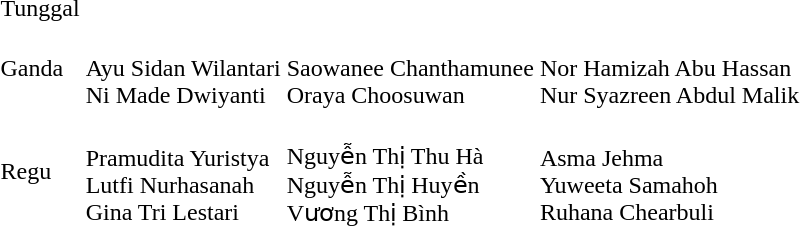<table>
<tr>
<td>Tunggal<br></td>
<td></td>
<td></td>
<td></td>
</tr>
<tr>
<td>Ganda<br></td>
<td><br>Ayu Sidan Wilantari<br>Ni Made Dwiyanti</td>
<td><br>Saowanee Chanthamunee<br>Oraya Choosuwan</td>
<td><br>Nor Hamizah Abu Hassan<br>Nur Syazreen Abdul Malik</td>
</tr>
<tr>
<td>Regu<br></td>
<td><br>Pramudita Yuristya<br>Lutfi Nurhasanah<br>Gina Tri Lestari</td>
<td><br>Nguyễn Thị Thu Hà<br>Nguyễn Thị Huyền<br>Vương Thị Bình</td>
<td><br>Asma Jehma<br>Yuweeta Samahoh<br>Ruhana Chearbuli</td>
</tr>
</table>
